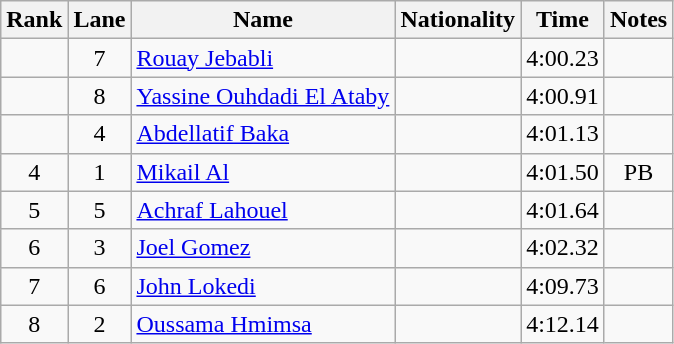<table class='wikitable sortable'  style='text-align:center'>
<tr>
<th>Rank</th>
<th>Lane</th>
<th>Name</th>
<th>Nationality</th>
<th>Time</th>
<th>Notes</th>
</tr>
<tr>
<td></td>
<td>7</td>
<td align=left><a href='#'>Rouay  Jebabli</a></td>
<td align=left></td>
<td>4:00.23</td>
<td></td>
</tr>
<tr>
<td></td>
<td>8</td>
<td align=left><a href='#'>Yassine Ouhdadi El Ataby </a></td>
<td align=left></td>
<td>4:00.91</td>
<td></td>
</tr>
<tr>
<td></td>
<td>4</td>
<td align=left><a href='#'>Abdellatif Baka</a></td>
<td align=left></td>
<td>4:01.13</td>
<td></td>
</tr>
<tr>
<td>4</td>
<td>1</td>
<td align=left><a href='#'>Mikail Al</a></td>
<td align=left></td>
<td>4:01.50</td>
<td>PB</td>
</tr>
<tr>
<td>5</td>
<td>5</td>
<td align=left><a href='#'>Achraf Lahouel</a></td>
<td align=left></td>
<td>4:01.64</td>
<td></td>
</tr>
<tr>
<td>6</td>
<td>3</td>
<td align=left><a href='#'>Joel Gomez</a></td>
<td align=left></td>
<td>4:02.32</td>
<td></td>
</tr>
<tr>
<td>7</td>
<td>6</td>
<td align=left><a href='#'>John Lokedi</a></td>
<td align=left></td>
<td>4:09.73</td>
<td></td>
</tr>
<tr>
<td>8</td>
<td>2</td>
<td align=left><a href='#'>Oussama Hmimsa</a></td>
<td align=left></td>
<td>4:12.14</td>
<td></td>
</tr>
</table>
